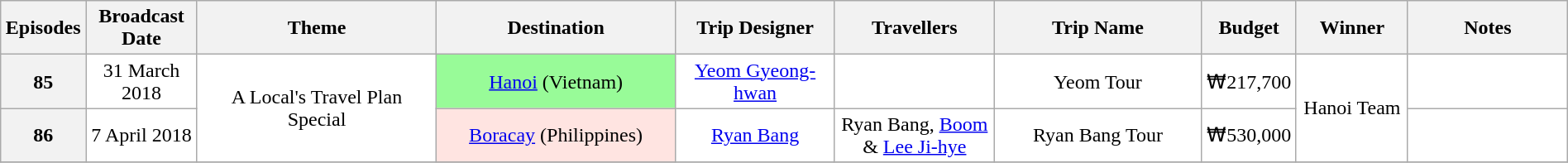<table class=wikitable style=text-align:center;width:100%;background:#ffffff>
<tr>
<th width=3%>Episodes</th>
<th width=7%>Broadcast Date</th>
<th width=15%>Theme</th>
<th width=15%>Destination</th>
<th width=10%>Trip Designer</th>
<th width=10%>Travellers</th>
<th width=13%>Trip Name</th>
<th width=5%>Budget</th>
<th width=7%>Winner</th>
<th width=10%>Notes</th>
</tr>
<tr>
<th>85</th>
<td>31 March 2018</td>
<td rowspan=2>A Local's Travel Plan Special</td>
<td style=background:PaleGreen><a href='#'>Hanoi</a> (Vietnam)</td>
<td><a href='#'>Yeom Gyeong-hwan</a></td>
<td></td>
<td>Yeom Tour</td>
<td>₩217,700</td>
<td rowspan=2>Hanoi Team</td>
<td></td>
</tr>
<tr>
<th>86</th>
<td>7 April 2018</td>
<td style=background:MistyRose><a href='#'>Boracay</a> (Philippines)</td>
<td><a href='#'>Ryan Bang</a></td>
<td>Ryan Bang, <a href='#'>Boom</a> & <a href='#'>Lee Ji-hye</a></td>
<td>Ryan Bang Tour</td>
<td>₩530,000</td>
<td></td>
</tr>
<tr>
</tr>
</table>
